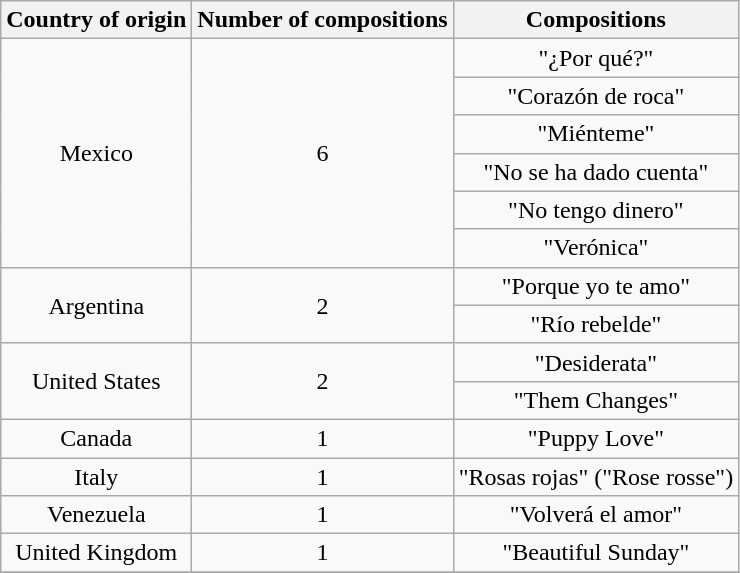<table class="wikitable">
<tr>
<th>Country of origin</th>
<th>Number of compositions</th>
<th>Compositions</th>
</tr>
<tr>
<td align="center" rowspan="6">Mexico</td>
<td align="center" rowspan="6">6</td>
<td align="center">"¿Por qué?"</td>
</tr>
<tr>
<td align="center">"Corazón de roca"</td>
</tr>
<tr>
<td align="center">"Miénteme"</td>
</tr>
<tr>
<td align="center">"No se ha dado cuenta"</td>
</tr>
<tr>
<td align="center">"No tengo dinero"</td>
</tr>
<tr>
<td align="center">"Verónica"</td>
</tr>
<tr>
<td align="center" rowspan="2">Argentina</td>
<td align="center" rowspan="2">2</td>
<td align="center">"Porque yo te amo"</td>
</tr>
<tr>
<td align="center">"Río rebelde"</td>
</tr>
<tr>
<td align="center" rowspan="2">United States</td>
<td align="center" rowspan="2">2</td>
<td align="center">"Desiderata"</td>
</tr>
<tr>
<td align="center">"Them Changes"</td>
</tr>
<tr>
<td align="center" rowspan="1">Canada</td>
<td align="center" rowspan="1">1</td>
<td align="center">"Puppy Love"</td>
</tr>
<tr>
<td align="center" rowspan="1">Italy</td>
<td align="center" rowspan="1">1</td>
<td align="center">"Rosas rojas" ("Rose rosse")</td>
</tr>
<tr>
<td align="center" rowspan="1">Venezuela</td>
<td align="center" rowspan="1">1</td>
<td align="center">"Volverá el amor"</td>
</tr>
<tr>
<td align="center" rowspan="1">United Kingdom</td>
<td align="center" rowspan="1">1</td>
<td align="center">"Beautiful Sunday"</td>
</tr>
<tr>
</tr>
</table>
